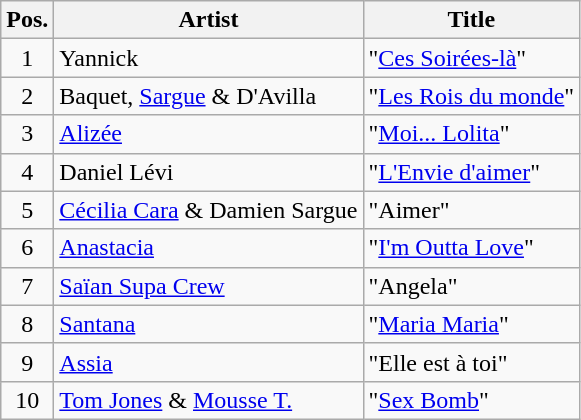<table class="wikitable sortable">
<tr>
<th>Pos.</th>
<th>Artist</th>
<th>Title</th>
</tr>
<tr>
<td style="text-align: center;">1</td>
<td>Yannick</td>
<td>"<a href='#'>Ces Soirées-là</a>"</td>
</tr>
<tr>
<td style="text-align: center;">2</td>
<td>Baquet, <a href='#'>Sargue</a> & D'Avilla</td>
<td>"<a href='#'>Les Rois du monde</a>"</td>
</tr>
<tr>
<td style="text-align: center;">3</td>
<td><a href='#'>Alizée</a></td>
<td>"<a href='#'>Moi... Lolita</a>"</td>
</tr>
<tr>
<td style="text-align: center;">4</td>
<td>Daniel Lévi</td>
<td>"<a href='#'>L'Envie d'aimer</a>"</td>
</tr>
<tr>
<td style="text-align: center;">5</td>
<td><a href='#'>Cécilia Cara</a> & Damien Sargue</td>
<td>"Aimer"</td>
</tr>
<tr>
<td style="text-align: center;">6</td>
<td><a href='#'>Anastacia</a></td>
<td>"<a href='#'>I'm Outta Love</a>"</td>
</tr>
<tr>
<td style="text-align: center;">7</td>
<td><a href='#'>Saïan Supa Crew</a></td>
<td>"Angela"</td>
</tr>
<tr>
<td style="text-align: center;">8</td>
<td><a href='#'>Santana</a></td>
<td>"<a href='#'>Maria Maria</a>"</td>
</tr>
<tr>
<td style="text-align: center;">9</td>
<td><a href='#'>Assia</a></td>
<td>"Elle est à toi"</td>
</tr>
<tr>
<td style="text-align: center;">10</td>
<td><a href='#'>Tom Jones</a> & <a href='#'>Mousse T.</a></td>
<td>"<a href='#'>Sex Bomb</a>"</td>
</tr>
</table>
